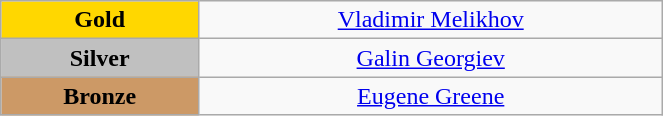<table class="wikitable" style="text-align:center; " width="35%">
<tr>
<td bgcolor="gold"><strong>Gold</strong></td>
<td><a href='#'>Vladimir Melikhov</a><br>  <small><em></em></small></td>
</tr>
<tr>
<td bgcolor="silver"><strong>Silver</strong></td>
<td><a href='#'>Galin Georgiev</a><br>  <small><em></em></small></td>
</tr>
<tr>
<td bgcolor="CC9966"><strong>Bronze</strong></td>
<td><a href='#'>Eugene Greene</a><br>  <small><em></em></small></td>
</tr>
</table>
